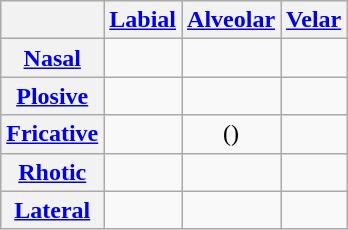<table class="wikitable" style="text-align:center">
<tr>
<th></th>
<th><a href='#'>Labial</a></th>
<th><a href='#'>Alveolar</a></th>
<th><a href='#'>Velar</a></th>
</tr>
<tr>
<th><a href='#'>Nasal</a></th>
<td></td>
<td></td>
<td></td>
</tr>
<tr>
<th><a href='#'>Plosive</a></th>
<td> </td>
<td> </td>
<td> </td>
</tr>
<tr>
<th><a href='#'>Fricative</a></th>
<td></td>
<td>()</td>
<td></td>
</tr>
<tr>
<th><a href='#'>Rhotic</a></th>
<td></td>
<td></td>
<td></td>
</tr>
<tr>
<th><a href='#'>Lateral</a></th>
<td></td>
<td></td>
<td></td>
</tr>
</table>
